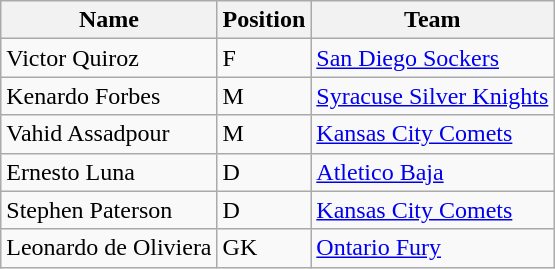<table class="wikitable">
<tr>
<th>Name</th>
<th>Position</th>
<th>Team</th>
</tr>
<tr>
<td>Victor Quiroz</td>
<td>F</td>
<td><a href='#'>San Diego Sockers</a></td>
</tr>
<tr>
<td>Kenardo Forbes</td>
<td>M</td>
<td><a href='#'>Syracuse Silver Knights</a></td>
</tr>
<tr>
<td>Vahid Assadpour</td>
<td>M</td>
<td><a href='#'>Kansas City Comets</a></td>
</tr>
<tr>
<td>Ernesto Luna</td>
<td>D</td>
<td><a href='#'>Atletico Baja</a></td>
</tr>
<tr>
<td>Stephen Paterson</td>
<td>D</td>
<td><a href='#'>Kansas City Comets</a></td>
</tr>
<tr>
<td>Leonardo de Oliviera</td>
<td>GK</td>
<td><a href='#'>Ontario Fury</a></td>
</tr>
</table>
